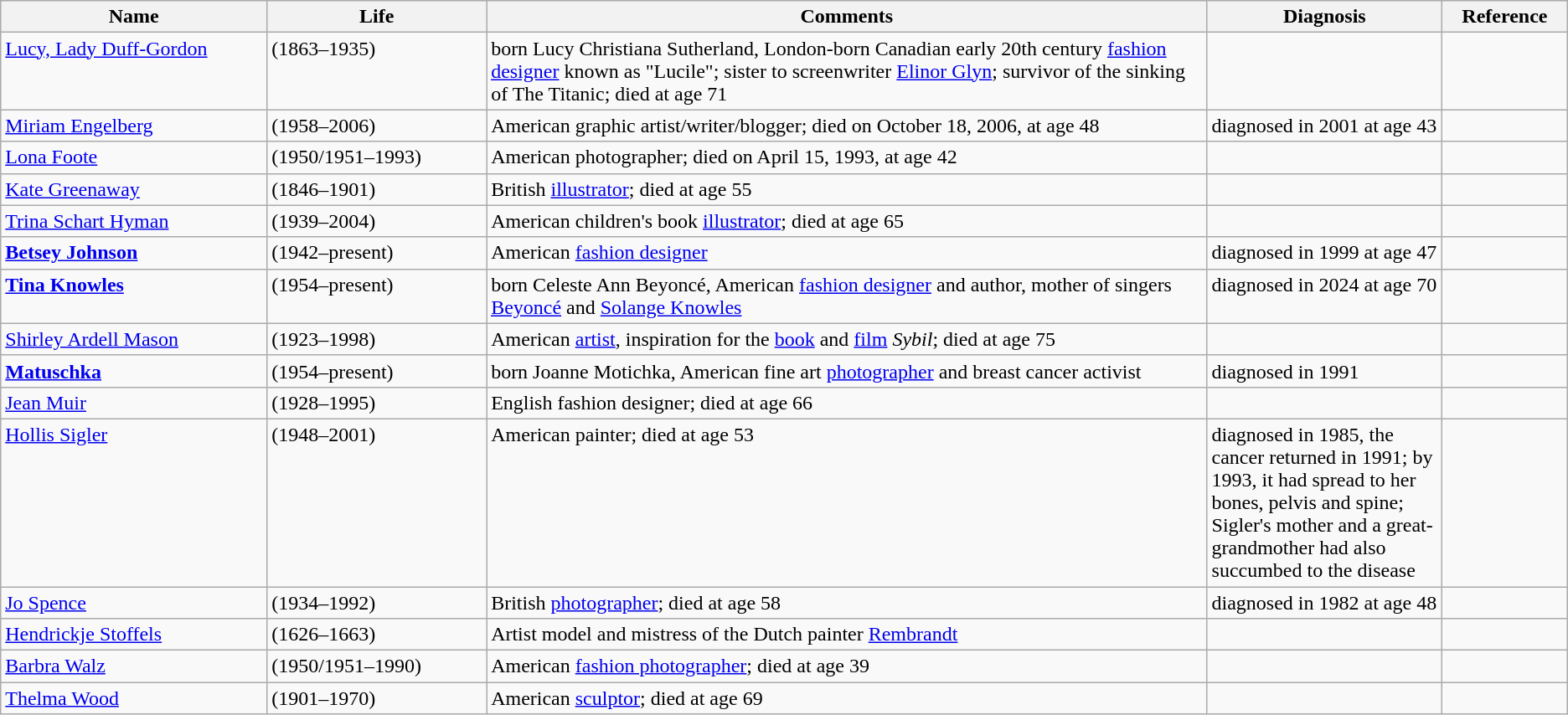<table class=wikitable>
<tr>
<th style="width:17%;">Name</th>
<th style="width:14%;">Life</th>
<th style="width:46%;">Comments</th>
<th style="width:15%;">Diagnosis</th>
<th style="width:8%;">Reference</th>
</tr>
<tr valign="top">
<td><a href='#'>Lucy, Lady Duff-Gordon</a></td>
<td>(1863–1935)</td>
<td>born Lucy Christiana Sutherland, London-born Canadian early 20th century <a href='#'>fashion designer</a> known as "Lucile"; sister to screenwriter <a href='#'>Elinor Glyn</a>; survivor of the sinking of The Titanic; died at age 71</td>
<td></td>
<td> </td>
</tr>
<tr valign="top">
<td><a href='#'>Miriam Engelberg</a></td>
<td>(1958–2006)</td>
<td>American graphic artist/writer/blogger; died on October 18, 2006, at age 48</td>
<td>diagnosed in 2001 at age 43</td>
<td></td>
</tr>
<tr valign="top">
<td><a href='#'>Lona Foote</a></td>
<td>(1950/1951–1993)</td>
<td>American photographer; died on April 15, 1993, at age 42</td>
<td></td>
<td></td>
</tr>
<tr valign="top">
<td><a href='#'>Kate Greenaway</a></td>
<td>(1846–1901)</td>
<td>British <a href='#'>illustrator</a>; died at age 55</td>
<td></td>
<td></td>
</tr>
<tr valign="top">
<td><a href='#'>Trina Schart Hyman</a></td>
<td>(1939–2004)</td>
<td>American children's book <a href='#'>illustrator</a>; died at age 65</td>
<td></td>
<td></td>
</tr>
<tr valign="top">
<td><strong><a href='#'>Betsey Johnson</a></strong></td>
<td>(1942–present)</td>
<td>American <a href='#'>fashion designer</a></td>
<td>diagnosed in 1999 at age 47</td>
<td></td>
</tr>
<tr valign="top">
<td><strong><a href='#'>Tina Knowles</a></strong></td>
<td>(1954–present)</td>
<td>born Celeste Ann Beyoncé, American <a href='#'>fashion designer</a> and author, mother of singers <a href='#'>Beyoncé</a> and <a href='#'>Solange Knowles</a></td>
<td>diagnosed in 2024 at age 70</td>
<td></td>
</tr>
<tr valign="top">
<td><a href='#'>Shirley Ardell Mason</a></td>
<td>(1923–1998)</td>
<td>American <a href='#'>artist</a>, inspiration for the <a href='#'>book</a> and <a href='#'>film</a> <em>Sybil</em>; died at age 75</td>
<td></td>
<td></td>
</tr>
<tr valign="top">
<td><strong><a href='#'>Matuschka</a></strong></td>
<td>(1954–present)</td>
<td>born Joanne Motichka, American fine art <a href='#'>photographer</a> and breast cancer activist</td>
<td>diagnosed in 1991</td>
<td></td>
</tr>
<tr valign="top">
<td><a href='#'>Jean Muir</a></td>
<td>(1928–1995)</td>
<td>English fashion designer; died at age 66</td>
<td></td>
<td></td>
</tr>
<tr valign="top">
<td><a href='#'>Hollis Sigler</a></td>
<td>(1948–2001)</td>
<td>American painter; died at age 53</td>
<td>diagnosed in 1985, the cancer returned in 1991; by 1993, it had spread to her bones, pelvis and spine; Sigler's mother and a great-grandmother had also succumbed to the disease</td>
<td></td>
</tr>
<tr valign="top">
<td><a href='#'>Jo Spence</a></td>
<td>(1934–1992)</td>
<td>British <a href='#'>photographer</a>; died at age 58</td>
<td>diagnosed in 1982 at age 48</td>
<td> </td>
</tr>
<tr valign="top">
<td><a href='#'>Hendrickje Stoffels</a></td>
<td>(1626–1663)</td>
<td>Artist model and mistress of the Dutch painter <a href='#'>Rembrandt</a></td>
<td></td>
<td></td>
</tr>
<tr valign="top">
<td><a href='#'>Barbra Walz</a></td>
<td>(1950/1951–1990)</td>
<td>American <a href='#'>fashion photographer</a>; died at age 39</td>
<td></td>
<td></td>
</tr>
<tr valign="top">
<td><a href='#'>Thelma Wood</a></td>
<td>(1901–1970)</td>
<td>American <a href='#'>sculptor</a>; died at age 69</td>
<td></td>
<td></td>
</tr>
</table>
